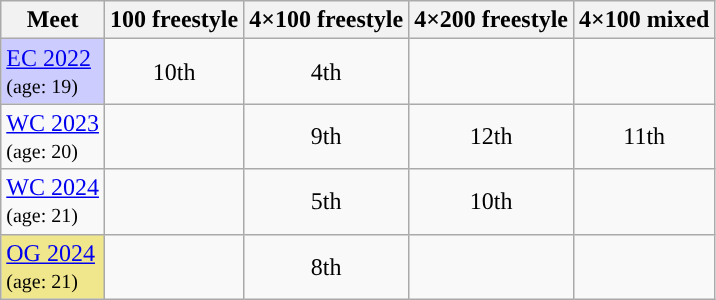<table class="sortable wikitable">
<tr>
<th>Meet</th>
<th class="unsortable">100 freestyle</th>
<th class="unsortable">4×100 freestyle</th>
<th class="unsortable">4×200 freestyle</th>
<th class="unsortable">4×100 mixed</th>
</tr>
<tr>
<td style="background:#ccccff"><a href='#'>EC 2022</a><br><small>(age: 19)</small></td>
<td align="center">10th</td>
<td align=center>4th</td>
<td align=center></td>
<td align=center></td>
</tr>
<tr>
<td><a href='#'>WC 2023</a><br><small>(age: 20)</small></td>
<td align="center"></td>
<td align=center>9th</td>
<td align=center>12th</td>
<td align=center>11th</td>
</tr>
<tr>
<td><a href='#'>WC 2024</a><br><small>(age: 21)</small></td>
<td align="center"></td>
<td align=center>5th</td>
<td align=center>10th</td>
<td align=center></td>
</tr>
<tr>
<td style="background:#f0e68c"><a href='#'>OG 2024</a><br><small>(age: 21)</small></td>
<td align="center"></td>
<td align=center>8th</td>
<td align=center></td>
<td align=center></td>
</tr>
</table>
